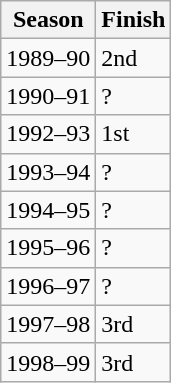<table class="wikitable">
<tr>
<th>Season</th>
<th>Finish</th>
</tr>
<tr>
<td>1989–90</td>
<td>2nd</td>
</tr>
<tr>
<td>1990–91</td>
<td>?</td>
</tr>
<tr>
<td>1992–93</td>
<td>1st</td>
</tr>
<tr>
<td>1993–94</td>
<td>?</td>
</tr>
<tr>
<td>1994–95</td>
<td>?</td>
</tr>
<tr>
<td>1995–96</td>
<td>?</td>
</tr>
<tr>
<td>1996–97</td>
<td>?</td>
</tr>
<tr>
<td>1997–98</td>
<td>3rd</td>
</tr>
<tr>
<td>1998–99</td>
<td>3rd</td>
</tr>
</table>
